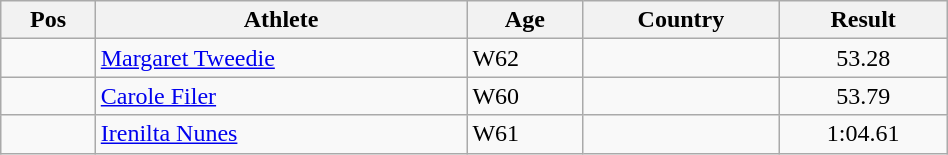<table class="wikitable"  style="text-align:center; width:50%;">
<tr>
<th>Pos</th>
<th>Athlete</th>
<th>Age</th>
<th>Country</th>
<th>Result</th>
</tr>
<tr>
<td align=center></td>
<td align=left><a href='#'>Margaret Tweedie</a></td>
<td align=left>W62</td>
<td align=left></td>
<td>53.28</td>
</tr>
<tr>
<td align=center></td>
<td align=left><a href='#'>Carole Filer</a></td>
<td align=left>W60</td>
<td align=left></td>
<td>53.79</td>
</tr>
<tr>
<td align=center></td>
<td align=left><a href='#'>Irenilta Nunes</a></td>
<td align=left>W61</td>
<td align=left></td>
<td>1:04.61</td>
</tr>
</table>
